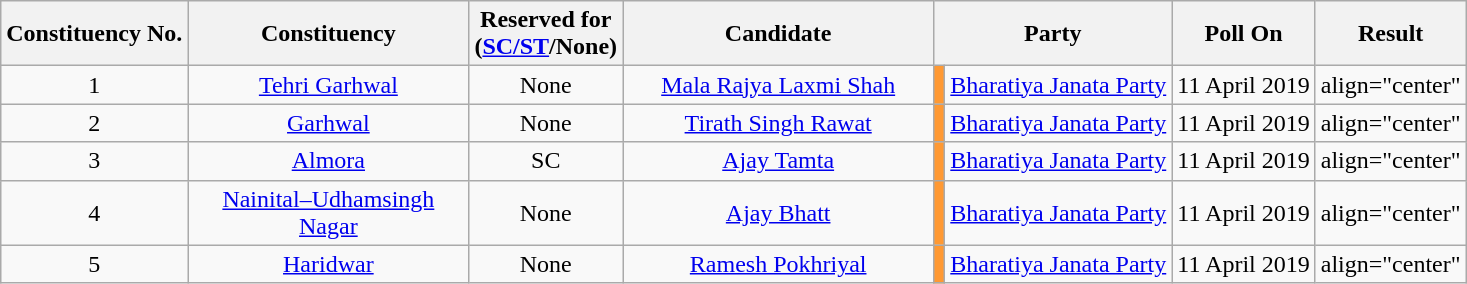<table class="wikitable sortable" style="text-align:center;">
<tr>
<th>Constituency No.</th>
<th style="width:180px;">Constituency</th>
<th>Reserved for<br>(<a href='#'>SC/ST</a>/None)</th>
<th style="width:200px;">Candidate</th>
<th colspan="2">Party</th>
<th>Poll On</th>
<th>Result</th>
</tr>
<tr>
<td align="center">1</td>
<td><a href='#'>Tehri Garhwal</a></td>
<td align="center">None</td>
<td><a href='#'>Mala Rajya Laxmi Shah</a></td>
<td bgcolor=#FF9933></td>
<td><a href='#'>Bharatiya Janata Party</a></td>
<td align="center">11 April 2019</td>
<td>align="center" </td>
</tr>
<tr>
<td align="center">2</td>
<td><a href='#'>Garhwal</a></td>
<td align="center">None</td>
<td><a href='#'>Tirath Singh Rawat</a></td>
<td bgcolor=#FF9933></td>
<td><a href='#'>Bharatiya Janata Party</a></td>
<td align="center">11 April 2019</td>
<td>align="center" </td>
</tr>
<tr>
<td align="center">3</td>
<td><a href='#'>Almora</a></td>
<td align="center">SC</td>
<td><a href='#'>Ajay Tamta</a></td>
<td bgcolor=#FF9933></td>
<td><a href='#'>Bharatiya Janata Party</a></td>
<td align="center">11 April 2019</td>
<td>align="center" </td>
</tr>
<tr>
<td align="center">4</td>
<td><a href='#'>Nainital–Udhamsingh Nagar</a></td>
<td align="center">None</td>
<td><a href='#'>Ajay Bhatt</a></td>
<td bgcolor=#FF9933></td>
<td><a href='#'>Bharatiya Janata Party</a></td>
<td align="center">11 April 2019</td>
<td>align="center" </td>
</tr>
<tr>
<td align="center">5</td>
<td><a href='#'>Haridwar</a></td>
<td align="center">None</td>
<td><a href='#'>Ramesh Pokhriyal</a></td>
<td bgcolor=#FF9933></td>
<td><a href='#'>Bharatiya Janata Party</a></td>
<td align="center">11 April 2019</td>
<td>align="center" </td>
</tr>
</table>
